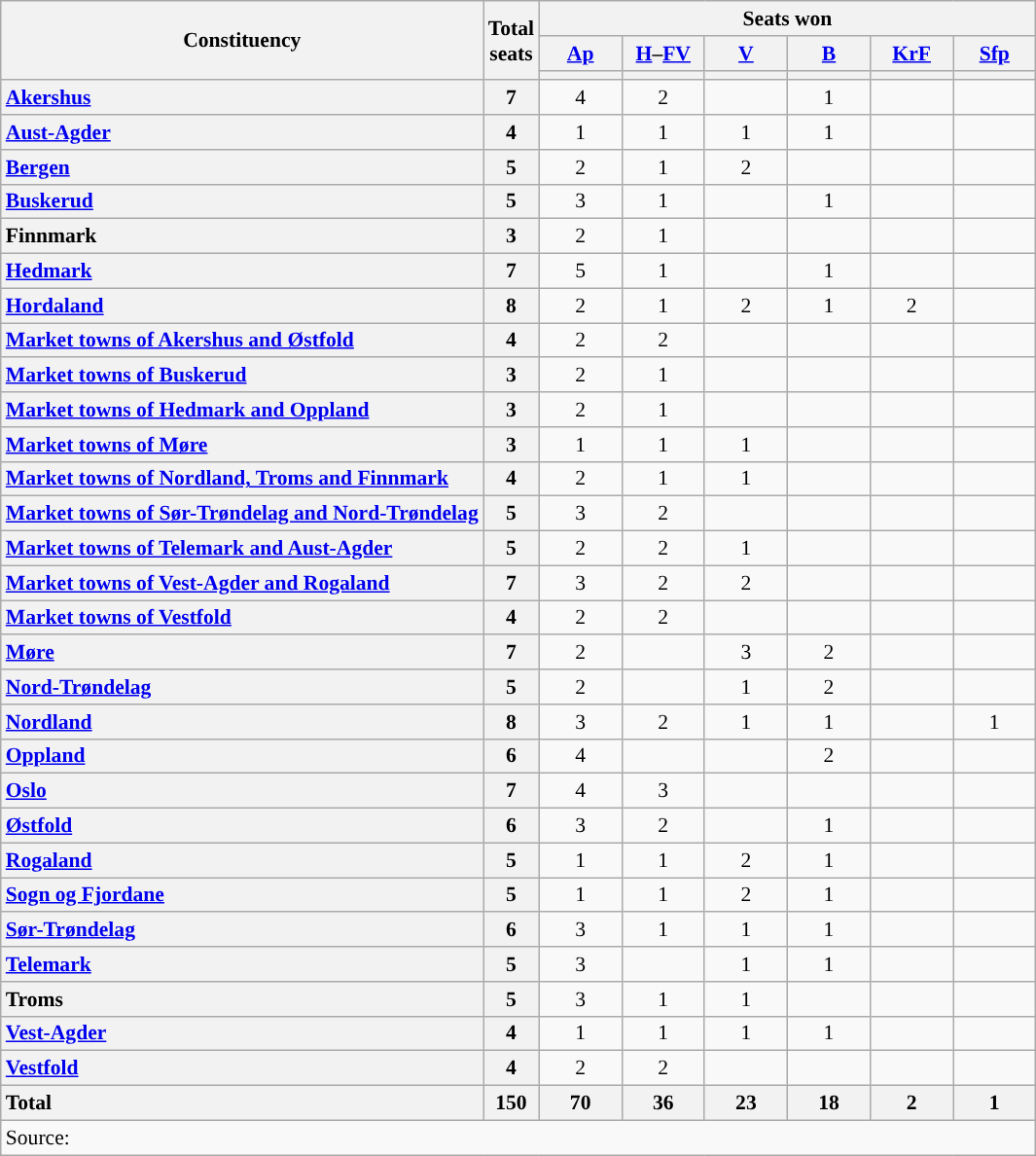<table class="wikitable" style="text-align:center; font-size: 0.9em;">
<tr>
<th rowspan="3">Constituency</th>
<th rowspan="3">Total<br>seats</th>
<th colspan="6">Seats won</th>
</tr>
<tr>
<th class="unsortable" style="width:50px;"><a href='#'>Ap</a></th>
<th class="unsortable" style="width:50px;"><a href='#'>H</a>–<a href='#'>FV</a></th>
<th class="unsortable" style="width:50px;"><a href='#'>V</a></th>
<th class="unsortable" style="width:50px;"><a href='#'>B</a></th>
<th class="unsortable" style="width:50px;"><a href='#'>KrF</a></th>
<th class="unsortable" style="width:50px;"><a href='#'>Sfp</a></th>
</tr>
<tr>
<th style="background:"></th>
<th style="background:"></th>
<th style="background:"></th>
<th style="background:"></th>
<th style="background:"></th>
<th style="background:"></th>
</tr>
<tr>
<th style="text-align: left;"><a href='#'>Akershus</a></th>
<th>7</th>
<td>4</td>
<td>2</td>
<td></td>
<td>1</td>
<td></td>
<td></td>
</tr>
<tr>
<th style="text-align: left;"><a href='#'>Aust-Agder</a></th>
<th>4</th>
<td>1</td>
<td>1</td>
<td>1</td>
<td>1</td>
<td></td>
<td></td>
</tr>
<tr>
<th style="text-align: left;"><a href='#'>Bergen</a></th>
<th>5</th>
<td>2</td>
<td>1</td>
<td>2</td>
<td></td>
<td></td>
<td></td>
</tr>
<tr>
<th style="text-align: left;"><a href='#'>Buskerud</a></th>
<th>5</th>
<td>3</td>
<td>1</td>
<td></td>
<td>1</td>
<td></td>
<td></td>
</tr>
<tr>
<th style="text-align: left;">Finnmark</th>
<th>3</th>
<td>2</td>
<td>1</td>
<td></td>
<td></td>
<td></td>
<td></td>
</tr>
<tr>
<th style="text-align: left;"><a href='#'>Hedmark</a></th>
<th>7</th>
<td>5</td>
<td>1</td>
<td></td>
<td>1</td>
<td></td>
<td></td>
</tr>
<tr>
<th style="text-align: left;"><a href='#'>Hordaland</a></th>
<th>8</th>
<td>2</td>
<td>1</td>
<td>2</td>
<td>1</td>
<td>2</td>
<td></td>
</tr>
<tr>
<th style="text-align: left;"><a href='#'>Market towns of Akershus and Østfold</a></th>
<th>4</th>
<td>2</td>
<td>2</td>
<td></td>
<td></td>
<td></td>
<td></td>
</tr>
<tr>
<th style="text-align: left;"><a href='#'>Market towns of Buskerud</a></th>
<th>3</th>
<td>2</td>
<td>1</td>
<td></td>
<td></td>
<td></td>
<td></td>
</tr>
<tr>
<th style="text-align: left;"><a href='#'>Market towns of Hedmark and Oppland</a></th>
<th>3</th>
<td>2</td>
<td>1</td>
<td></td>
<td></td>
<td></td>
<td></td>
</tr>
<tr>
<th style="text-align: left;"><a href='#'>Market towns of Møre</a></th>
<th>3</th>
<td>1</td>
<td>1</td>
<td>1</td>
<td></td>
<td></td>
<td></td>
</tr>
<tr>
<th style="text-align: left;"><a href='#'>Market towns of Nordland, Troms and Finnmark</a></th>
<th>4</th>
<td>2</td>
<td>1</td>
<td>1</td>
<td></td>
<td></td>
<td></td>
</tr>
<tr>
<th style="text-align: left;"><a href='#'>Market towns of Sør-Trøndelag and Nord-Trøndelag</a></th>
<th>5</th>
<td>3</td>
<td>2</td>
<td></td>
<td></td>
<td></td>
<td></td>
</tr>
<tr>
<th style="text-align: left;"><a href='#'>Market towns of Telemark and Aust-Agder</a></th>
<th>5</th>
<td>2</td>
<td>2</td>
<td>1</td>
<td></td>
<td></td>
<td></td>
</tr>
<tr>
<th style="text-align: left;"><a href='#'>Market towns of Vest-Agder and Rogaland</a></th>
<th>7</th>
<td>3</td>
<td>2</td>
<td>2</td>
<td></td>
<td></td>
<td></td>
</tr>
<tr>
<th style="text-align: left;"><a href='#'>Market towns of Vestfold</a></th>
<th>4</th>
<td>2</td>
<td>2</td>
<td></td>
<td></td>
<td></td>
<td></td>
</tr>
<tr>
<th style="text-align: left;"><a href='#'>Møre</a></th>
<th>7</th>
<td>2</td>
<td></td>
<td>3</td>
<td>2</td>
<td></td>
<td></td>
</tr>
<tr>
<th style="text-align: left;"><a href='#'>Nord-Trøndelag</a></th>
<th>5</th>
<td>2</td>
<td></td>
<td>1</td>
<td>2</td>
<td></td>
<td></td>
</tr>
<tr>
<th style="text-align: left;"><a href='#'>Nordland</a></th>
<th>8</th>
<td>3</td>
<td>2</td>
<td>1</td>
<td>1</td>
<td></td>
<td>1</td>
</tr>
<tr>
<th style="text-align: left;"><a href='#'>Oppland</a></th>
<th>6</th>
<td>4</td>
<td></td>
<td></td>
<td>2</td>
<td></td>
<td></td>
</tr>
<tr>
<th style="text-align: left;"><a href='#'>Oslo</a></th>
<th>7</th>
<td>4</td>
<td>3</td>
<td></td>
<td></td>
<td></td>
<td></td>
</tr>
<tr>
<th style="text-align: left;"><a href='#'>Østfold</a></th>
<th>6</th>
<td>3</td>
<td>2</td>
<td></td>
<td>1</td>
<td></td>
<td></td>
</tr>
<tr>
<th style="text-align: left;"><a href='#'>Rogaland</a></th>
<th>5</th>
<td>1</td>
<td>1</td>
<td>2</td>
<td>1</td>
<td></td>
<td></td>
</tr>
<tr>
<th style="text-align: left;"><a href='#'>Sogn og Fjordane</a></th>
<th>5</th>
<td>1</td>
<td>1</td>
<td>2</td>
<td>1</td>
<td></td>
<td></td>
</tr>
<tr>
<th style="text-align: left;"><a href='#'>Sør-Trøndelag</a></th>
<th>6</th>
<td>3</td>
<td>1</td>
<td>1</td>
<td>1</td>
<td></td>
<td></td>
</tr>
<tr>
<th style="text-align: left;"><a href='#'>Telemark</a></th>
<th>5</th>
<td>3</td>
<td></td>
<td>1</td>
<td>1</td>
<td></td>
<td></td>
</tr>
<tr>
<th style="text-align: left;">Troms</th>
<th>5</th>
<td>3</td>
<td>1</td>
<td>1</td>
<td></td>
<td></td>
<td></td>
</tr>
<tr>
<th style="text-align: left;"><a href='#'>Vest-Agder</a></th>
<th>4</th>
<td>1</td>
<td>1</td>
<td>1</td>
<td>1</td>
<td></td>
<td></td>
</tr>
<tr>
<th style="text-align: left;"><a href='#'>Vestfold</a></th>
<th>4</th>
<td>2</td>
<td>2</td>
<td></td>
<td></td>
<td></td>
<td></td>
</tr>
<tr>
<th style="text-align: left;">Total</th>
<th>150</th>
<th>70</th>
<th>36</th>
<th>23</th>
<th>18</th>
<th>2</th>
<th>1</th>
</tr>
<tr>
<td align=left colspan="8">Source: </td>
</tr>
</table>
